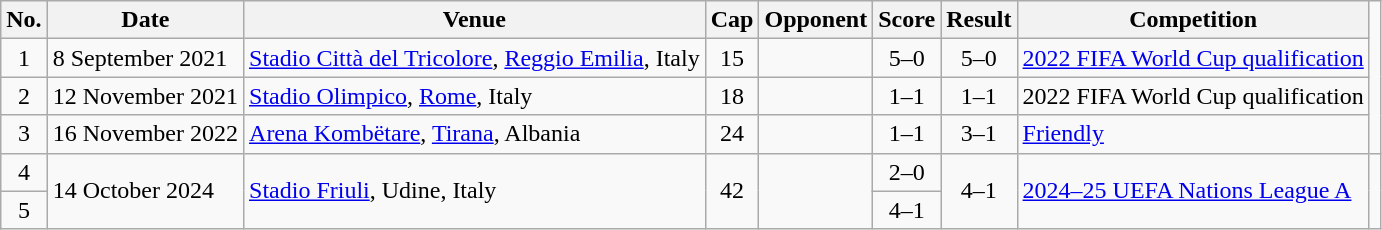<table class="wikitable sortable">
<tr>
<th scope="col">No.</th>
<th scope="col">Date</th>
<th scope="col">Venue</th>
<th scope="col">Cap</th>
<th scope="col">Opponent</th>
<th scope="col">Score</th>
<th scope="col">Result</th>
<th scope="col">Competition</th>
</tr>
<tr>
<td align="center">1</td>
<td>8 September 2021</td>
<td><a href='#'>Stadio Città del Tricolore</a>, <a href='#'>Reggio Emilia</a>, Italy</td>
<td align="center">15</td>
<td></td>
<td align="center">5–0</td>
<td align="center">5–0</td>
<td><a href='#'>2022 FIFA World Cup qualification</a></td>
</tr>
<tr>
<td align="center">2</td>
<td>12 November 2021</td>
<td><a href='#'>Stadio Olimpico</a>, <a href='#'>Rome</a>, Italy</td>
<td align="center">18</td>
<td></td>
<td align="center">1–1</td>
<td align="center">1–1</td>
<td>2022 FIFA World Cup qualification</td>
</tr>
<tr>
<td align="center">3</td>
<td>16 November 2022</td>
<td><a href='#'>Arena Kombëtare</a>, <a href='#'>Tirana</a>, Albania</td>
<td align="center">24</td>
<td></td>
<td align="center">1–1</td>
<td align="center">3–1</td>
<td><a href='#'>Friendly</a></td>
</tr>
<tr>
<td align="center">4</td>
<td rowspan="2">14 October 2024</td>
<td rowspan="2"><a href='#'>Stadio Friuli</a>, Udine, Italy</td>
<td rowspan="2" align="center">42</td>
<td rowspan="2"></td>
<td align="center">2–0</td>
<td rowspan="2" align="center">4–1</td>
<td rowspan="2"><a href='#'>2024–25 UEFA Nations League A</a></td>
<td rowspan="2" align="center"></td>
</tr>
<tr>
<td align="center">5</td>
<td align="center">4–1</td>
</tr>
</table>
